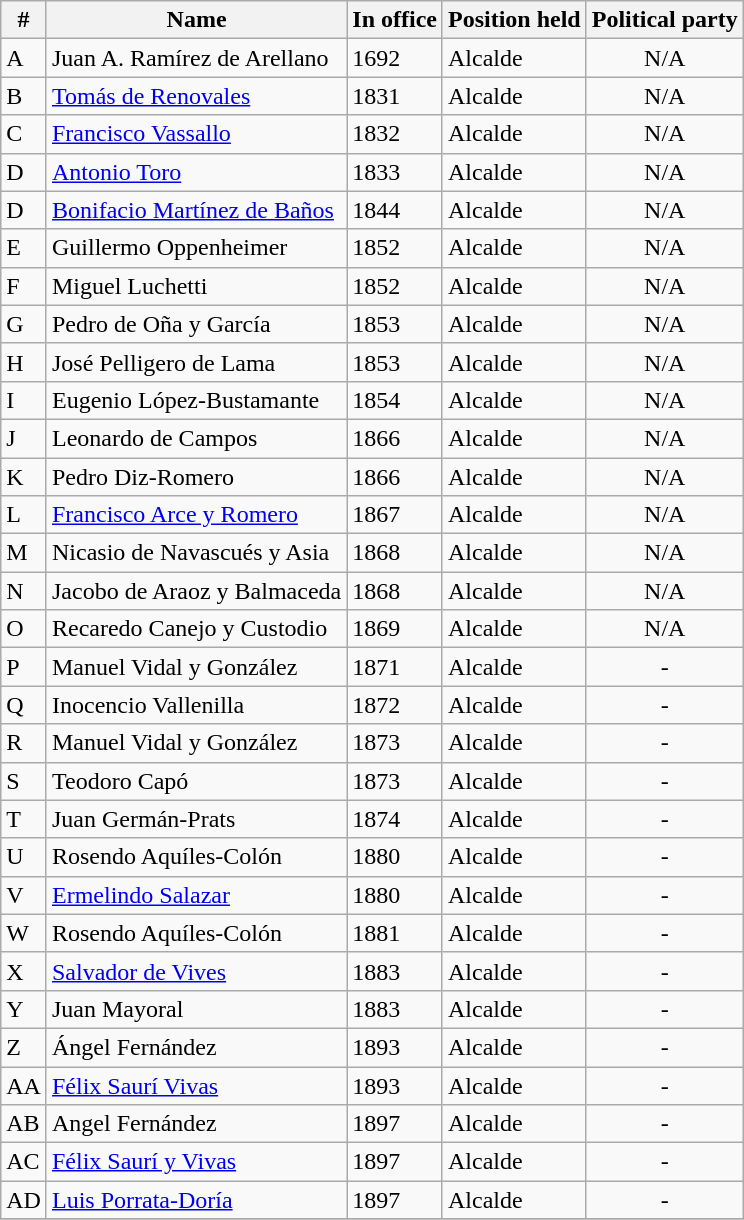<table class="wikitable">
<tr>
<th>#</th>
<th>Name</th>
<th>In office</th>
<th>Position held</th>
<th>Political party</th>
</tr>
<tr>
<td>A</td>
<td>Juan A. Ramírez de Arellano</td>
<td>1692</td>
<td>Alcalde</td>
<td align=center>N/A</td>
</tr>
<tr>
<td>B</td>
<td><a href='#'>Tomás de Renovales</a></td>
<td>1831</td>
<td>Alcalde</td>
<td align=center>N/A</td>
</tr>
<tr>
<td>C</td>
<td><a href='#'>Francisco Vassallo</a></td>
<td>1832</td>
<td>Alcalde</td>
<td align=center>N/A</td>
</tr>
<tr>
<td>D</td>
<td><a href='#'>Antonio Toro</a></td>
<td>1833</td>
<td>Alcalde</td>
<td align=center>N/A</td>
</tr>
<tr>
<td>D</td>
<td><a href='#'>Bonifacio Martínez de Baños</a></td>
<td>1844</td>
<td>Alcalde</td>
<td align=center>N/A</td>
</tr>
<tr>
<td>E</td>
<td>Guillermo Oppenheimer</td>
<td>1852</td>
<td>Alcalde</td>
<td align=center>N/A</td>
</tr>
<tr>
<td>F</td>
<td>Miguel Luchetti</td>
<td>1852</td>
<td>Alcalde</td>
<td align=center>N/A</td>
</tr>
<tr>
<td>G</td>
<td>Pedro de Oña y García</td>
<td>1853</td>
<td>Alcalde</td>
<td align=center>N/A</td>
</tr>
<tr>
<td>H</td>
<td>José Pelligero de Lama</td>
<td>1853</td>
<td>Alcalde</td>
<td align=center>N/A</td>
</tr>
<tr>
<td>I</td>
<td>Eugenio López-Bustamante</td>
<td>1854</td>
<td>Alcalde</td>
<td align=center>N/A</td>
</tr>
<tr>
<td>J</td>
<td>Leonardo de Campos</td>
<td>1866</td>
<td>Alcalde</td>
<td align=center>N/A</td>
</tr>
<tr>
<td>K</td>
<td>Pedro Diz-Romero</td>
<td>1866</td>
<td>Alcalde</td>
<td align=center>N/A</td>
</tr>
<tr>
<td>L</td>
<td><a href='#'>Francisco Arce y Romero</a></td>
<td>1867</td>
<td>Alcalde</td>
<td align=center>N/A</td>
</tr>
<tr>
<td>M</td>
<td>Nicasio de Navascués y Asia</td>
<td>1868</td>
<td>Alcalde</td>
<td align=center>N/A</td>
</tr>
<tr>
<td>N</td>
<td>Jacobo de Araoz y Balmaceda</td>
<td>1868</td>
<td>Alcalde</td>
<td align=center>N/A</td>
</tr>
<tr>
<td>O</td>
<td>Recaredo Canejo y Custodio</td>
<td>1869</td>
<td>Alcalde</td>
<td align=center>N/A</td>
</tr>
<tr>
<td>P</td>
<td>Manuel Vidal y González</td>
<td>1871</td>
<td>Alcalde</td>
<td align=center>-</td>
</tr>
<tr>
<td>Q</td>
<td>Inocencio Vallenilla</td>
<td>1872</td>
<td>Alcalde</td>
<td align=center>-</td>
</tr>
<tr>
<td>R</td>
<td>Manuel Vidal y González</td>
<td>1873</td>
<td>Alcalde</td>
<td align=center>-</td>
</tr>
<tr>
<td>S</td>
<td>Teodoro Capó</td>
<td>1873</td>
<td>Alcalde</td>
<td align=center>-</td>
</tr>
<tr>
<td>T</td>
<td>Juan Germán-Prats</td>
<td>1874</td>
<td>Alcalde</td>
<td align=center>-</td>
</tr>
<tr>
<td>U</td>
<td>Rosendo Aquíles-Colón</td>
<td>1880</td>
<td>Alcalde</td>
<td align=center>-</td>
</tr>
<tr>
<td>V</td>
<td><a href='#'>Ermelindo Salazar</a></td>
<td>1880</td>
<td>Alcalde</td>
<td align=center>-</td>
</tr>
<tr>
<td>W</td>
<td>Rosendo Aquíles-Colón</td>
<td>1881</td>
<td>Alcalde</td>
<td align=center>-</td>
</tr>
<tr>
<td>X</td>
<td><a href='#'>Salvador de Vives</a></td>
<td>1883</td>
<td>Alcalde</td>
<td align=center>-</td>
</tr>
<tr>
<td>Y</td>
<td>Juan Mayoral</td>
<td>1883</td>
<td>Alcalde</td>
<td align=center>-</td>
</tr>
<tr>
<td>Z</td>
<td>Ángel Fernández</td>
<td>1893</td>
<td>Alcalde</td>
<td align=center>-</td>
</tr>
<tr>
<td>AA</td>
<td><a href='#'>Félix Saurí Vivas</a></td>
<td>1893</td>
<td>Alcalde</td>
<td align=center>-</td>
</tr>
<tr>
<td>AB</td>
<td>Angel Fernández</td>
<td>1897</td>
<td>Alcalde</td>
<td align=center>-</td>
</tr>
<tr>
<td>AC</td>
<td><a href='#'>Félix Saurí y Vivas</a></td>
<td>1897</td>
<td>Alcalde</td>
<td align=center>-</td>
</tr>
<tr>
<td>AD</td>
<td><a href='#'>Luis Porrata-Doría</a></td>
<td>1897</td>
<td>Alcalde</td>
<td align=center>-</td>
</tr>
<tr>
</tr>
</table>
